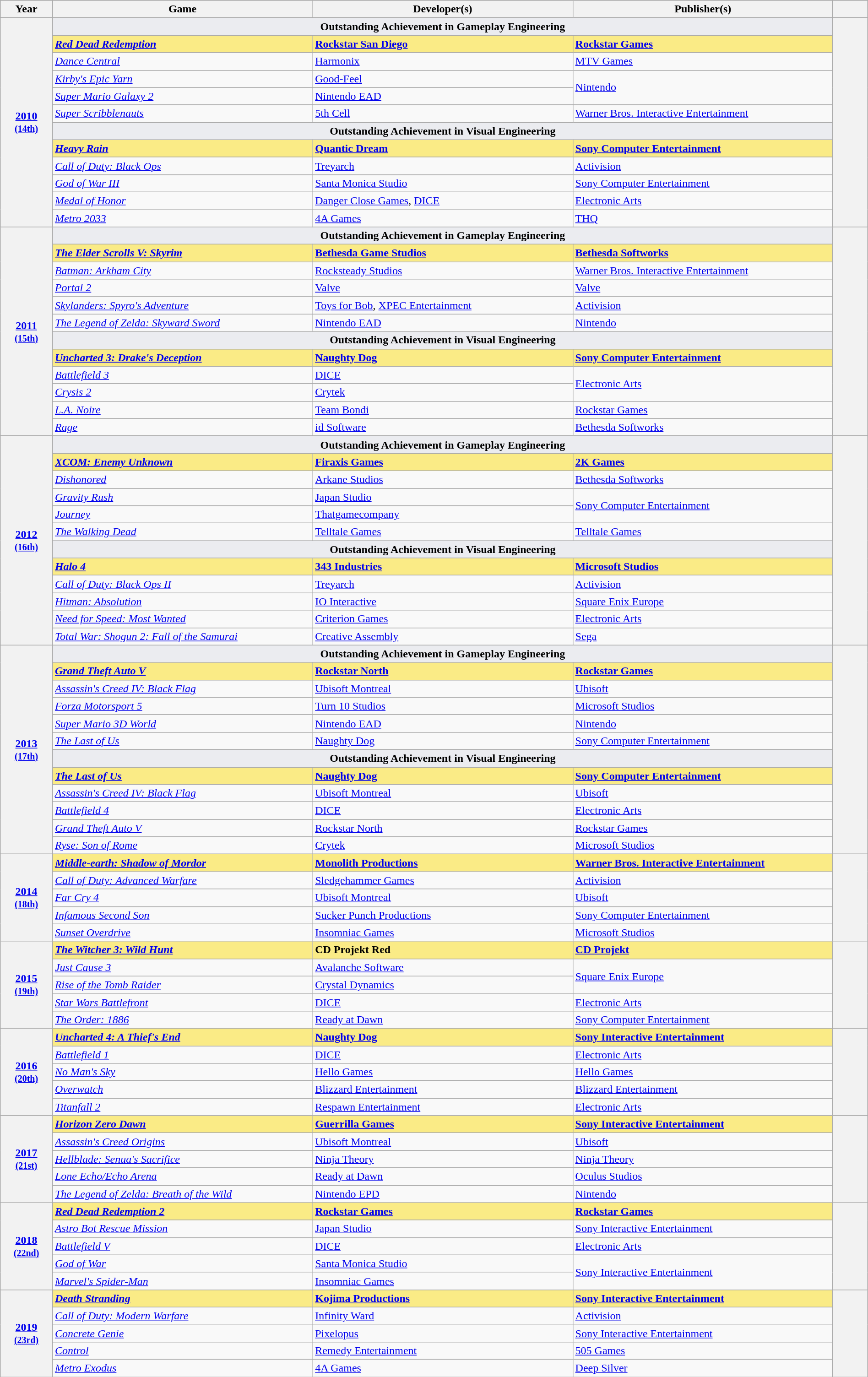<table class="wikitable sortable" style="width:100%;">
<tr style="background:#bebebe">
<th scope="col" style="width:6%;">Year</th>
<th scope="col" style="width:30%;">Game</th>
<th scope="col" style="width:30%;">Developer(s)</th>
<th scope="col" style="width:30%;">Publisher(s)</th>
<th scope="col" style="width:4%;" class="unsortable"></th>
</tr>
<tr>
<th scope="row" rowspan="12" style="text-align:center"><a href='#'>2010</a> <br><small><a href='#'>(14th)</a> </small></th>
<td colspan=3 style="text-align:center; background:#EBECF0"><strong>Outstanding Achievement in Gameplay Engineering</strong></td>
<th scope="row" rowspan="12" style="text-align;center;"></th>
</tr>
<tr>
<td style="background:#FAEB86"><strong><em><a href='#'>Red Dead Redemption</a></em></strong></td>
<td style="background:#FAEB86"><strong><a href='#'>Rockstar San Diego</a></strong></td>
<td style="background:#FAEB86"><strong><a href='#'>Rockstar Games</a></strong></td>
</tr>
<tr>
<td><em><a href='#'>Dance Central</a></em></td>
<td><a href='#'>Harmonix</a></td>
<td><a href='#'>MTV Games</a></td>
</tr>
<tr>
<td><em><a href='#'>Kirby's Epic Yarn</a></em></td>
<td><a href='#'>Good-Feel</a></td>
<td rowspan="2"><a href='#'>Nintendo</a></td>
</tr>
<tr>
<td><em><a href='#'>Super Mario Galaxy 2</a></em></td>
<td><a href='#'>Nintendo EAD</a></td>
</tr>
<tr>
<td><em><a href='#'>Super Scribblenauts</a></em></td>
<td><a href='#'>5th Cell</a></td>
<td><a href='#'>Warner Bros. Interactive Entertainment</a></td>
</tr>
<tr>
<td colspan=3 style="text-align:center; background:#EBECF0"><strong>Outstanding Achievement in Visual Engineering</strong></td>
</tr>
<tr>
<td style="background:#FAEB86"><strong><em><a href='#'>Heavy Rain</a></em></strong></td>
<td style="background:#FAEB86"><strong><a href='#'>Quantic Dream</a></strong></td>
<td style="background:#FAEB86"><strong><a href='#'>Sony Computer Entertainment</a></strong></td>
</tr>
<tr>
<td><em><a href='#'>Call of Duty: Black Ops</a></em></td>
<td><a href='#'>Treyarch</a></td>
<td><a href='#'>Activision</a></td>
</tr>
<tr>
<td><em><a href='#'>God of War III</a></em></td>
<td><a href='#'>Santa Monica Studio</a></td>
<td><a href='#'>Sony Computer Entertainment</a></td>
</tr>
<tr>
<td><em><a href='#'>Medal of Honor</a></em></td>
<td><a href='#'>Danger Close Games</a>, <a href='#'>DICE</a></td>
<td><a href='#'>Electronic Arts</a></td>
</tr>
<tr>
<td><em><a href='#'>Metro 2033</a></em></td>
<td><a href='#'>4A Games</a></td>
<td><a href='#'>THQ</a></td>
</tr>
<tr>
<th scope="row" rowspan="12" style="text-align:center"><a href='#'>2011</a> <br><small><a href='#'>(15th)</a> </small></th>
<td colspan=3 style="text-align:center; background:#EBECF0"><strong>Outstanding Achievement in Gameplay Engineering</strong></td>
<th scope="row" rowspan="12" style="text-align;center;"></th>
</tr>
<tr>
<td style="background:#FAEB86"><strong><em><a href='#'>The Elder Scrolls V: Skyrim</a></em></strong></td>
<td style="background:#FAEB86"><strong><a href='#'>Bethesda Game Studios</a></strong></td>
<td style="background:#FAEB86"><strong><a href='#'>Bethesda Softworks</a></strong></td>
</tr>
<tr>
<td><em><a href='#'>Batman: Arkham City</a></em></td>
<td><a href='#'>Rocksteady Studios</a></td>
<td><a href='#'>Warner Bros. Interactive Entertainment</a></td>
</tr>
<tr>
<td><em><a href='#'>Portal 2</a></em></td>
<td><a href='#'>Valve</a></td>
<td><a href='#'>Valve</a></td>
</tr>
<tr>
<td><em><a href='#'>Skylanders: Spyro's Adventure</a></em></td>
<td><a href='#'>Toys for Bob</a>, <a href='#'>XPEC Entertainment</a></td>
<td><a href='#'>Activision</a></td>
</tr>
<tr>
<td><em><a href='#'>The Legend of Zelda: Skyward Sword</a></em></td>
<td><a href='#'>Nintendo EAD</a></td>
<td><a href='#'>Nintendo</a></td>
</tr>
<tr>
<td colspan=3 style="text-align:center; background:#EBECF0"><strong>Outstanding Achievement in Visual Engineering</strong></td>
</tr>
<tr>
<td style="background:#FAEB86"><strong><em><a href='#'>Uncharted 3: Drake's Deception</a></em></strong></td>
<td style="background:#FAEB86"><strong><a href='#'>Naughty Dog</a></strong></td>
<td style="background:#FAEB86"><strong><a href='#'>Sony Computer Entertainment</a></strong></td>
</tr>
<tr>
<td><em><a href='#'>Battlefield 3</a></em></td>
<td><a href='#'>DICE</a></td>
<td rowspan="2"><a href='#'>Electronic Arts</a></td>
</tr>
<tr>
<td><em><a href='#'>Crysis 2</a></em></td>
<td><a href='#'>Crytek</a></td>
</tr>
<tr>
<td><em><a href='#'>L.A. Noire</a></em></td>
<td><a href='#'>Team Bondi</a></td>
<td><a href='#'>Rockstar Games</a></td>
</tr>
<tr>
<td><em><a href='#'>Rage</a></em></td>
<td><a href='#'>id Software</a></td>
<td><a href='#'>Bethesda Softworks</a></td>
</tr>
<tr>
<th scope="row" rowspan="12" style="text-align:center"><a href='#'>2012</a> <br><small><a href='#'>(16th)</a> </small></th>
<td colspan=3 style="text-align:center; background:#EBECF0"><strong>Outstanding Achievement in Gameplay Engineering</strong></td>
<th scope="row" rowspan="12" style="text-align;center;"></th>
</tr>
<tr>
<td style="background:#FAEB86"><strong><em><a href='#'>XCOM: Enemy Unknown</a></em></strong></td>
<td style="background:#FAEB86"><strong><a href='#'>Firaxis Games</a></strong></td>
<td style="background:#FAEB86"><strong><a href='#'>2K Games</a></strong></td>
</tr>
<tr>
<td><em><a href='#'>Dishonored</a></em></td>
<td><a href='#'>Arkane Studios</a></td>
<td><a href='#'>Bethesda Softworks</a></td>
</tr>
<tr>
<td><em><a href='#'>Gravity Rush</a></em></td>
<td><a href='#'>Japan Studio</a></td>
<td rowspan="2"><a href='#'>Sony Computer Entertainment</a></td>
</tr>
<tr>
<td><em><a href='#'>Journey</a></em></td>
<td><a href='#'>Thatgamecompany</a></td>
</tr>
<tr>
<td><em><a href='#'>The Walking Dead</a></em></td>
<td><a href='#'>Telltale Games</a></td>
<td><a href='#'>Telltale Games</a></td>
</tr>
<tr>
<td colspan=3 style="text-align:center; background:#EBECF0"><strong>Outstanding Achievement in Visual Engineering</strong></td>
</tr>
<tr>
<td style="background:#FAEB86"><strong><em><a href='#'>Halo 4</a></em></strong></td>
<td style="background:#FAEB86"><strong><a href='#'>343 Industries</a></strong></td>
<td style="background:#FAEB86"><strong><a href='#'>Microsoft Studios</a></strong></td>
</tr>
<tr>
<td><em><a href='#'>Call of Duty: Black Ops II</a></em></td>
<td><a href='#'>Treyarch</a></td>
<td><a href='#'>Activision</a></td>
</tr>
<tr>
<td><em><a href='#'>Hitman: Absolution</a></em></td>
<td><a href='#'>IO Interactive</a></td>
<td><a href='#'>Square Enix Europe</a></td>
</tr>
<tr>
<td><em><a href='#'>Need for Speed: Most Wanted</a></em></td>
<td><a href='#'>Criterion Games</a></td>
<td><a href='#'>Electronic Arts</a></td>
</tr>
<tr>
<td><em><a href='#'>Total War: Shogun 2: Fall of the Samurai</a></em></td>
<td><a href='#'>Creative Assembly</a></td>
<td><a href='#'>Sega</a></td>
</tr>
<tr>
<th scope="row" rowspan="12" style="text-align:center"><a href='#'>2013</a> <br><small><a href='#'>(17th)</a> </small></th>
<td colspan=3 style="text-align:center; background:#EBECF0"><strong>Outstanding Achievement in Gameplay Engineering</strong></td>
<th scope="row" rowspan="12" style="text-align;center;"></th>
</tr>
<tr>
<td style="background:#FAEB86"><strong><em><a href='#'>Grand Theft Auto V</a></em></strong></td>
<td style="background:#FAEB86"><strong><a href='#'>Rockstar North</a></strong></td>
<td style="background:#FAEB86"><strong><a href='#'>Rockstar Games</a></strong></td>
</tr>
<tr>
<td><em><a href='#'>Assassin's Creed IV: Black Flag</a></em></td>
<td><a href='#'>Ubisoft Montreal</a></td>
<td><a href='#'>Ubisoft</a></td>
</tr>
<tr>
<td><em><a href='#'>Forza Motorsport 5</a></em></td>
<td><a href='#'>Turn 10 Studios</a></td>
<td><a href='#'>Microsoft Studios</a></td>
</tr>
<tr>
<td><em><a href='#'>Super Mario 3D World</a></em></td>
<td><a href='#'>Nintendo EAD</a></td>
<td><a href='#'>Nintendo</a></td>
</tr>
<tr>
<td><em><a href='#'>The Last of Us</a></em></td>
<td><a href='#'>Naughty Dog</a></td>
<td><a href='#'>Sony Computer Entertainment</a></td>
</tr>
<tr>
<td colspan=3 style="text-align:center; background:#EBECF0"><strong>Outstanding Achievement in Visual Engineering</strong></td>
</tr>
<tr>
<td style="background:#FAEB86"><strong><em><a href='#'>The Last of Us</a></em></strong></td>
<td style="background:#FAEB86"><strong><a href='#'>Naughty Dog</a></strong></td>
<td style="background:#FAEB86"><strong><a href='#'>Sony Computer Entertainment</a></strong></td>
</tr>
<tr>
<td><em><a href='#'>Assassin's Creed IV: Black Flag</a></em></td>
<td><a href='#'>Ubisoft Montreal</a></td>
<td><a href='#'>Ubisoft</a></td>
</tr>
<tr>
<td><em><a href='#'>Battlefield 4</a></em></td>
<td><a href='#'>DICE</a></td>
<td><a href='#'>Electronic Arts</a></td>
</tr>
<tr>
<td><em><a href='#'>Grand Theft Auto V</a></em></td>
<td><a href='#'>Rockstar North</a></td>
<td><a href='#'>Rockstar Games</a></td>
</tr>
<tr>
<td><em><a href='#'>Ryse: Son of Rome</a></em></td>
<td><a href='#'>Crytek</a></td>
<td><a href='#'>Microsoft Studios</a></td>
</tr>
<tr>
<th scope="row" rowspan="5" style="text-align:center"><a href='#'>2014</a> <br><small><a href='#'>(18th)</a> </small></th>
<td style="background:#FAEB86"><strong><em><a href='#'>Middle-earth: Shadow of Mordor</a></em></strong></td>
<td style="background:#FAEB86"><strong><a href='#'>Monolith Productions</a></strong></td>
<td style="background:#FAEB86"><strong><a href='#'>Warner Bros. Interactive Entertainment</a></strong></td>
<th scope="row" rowspan="5" style="text-align;center;"></th>
</tr>
<tr>
<td><em><a href='#'>Call of Duty: Advanced Warfare</a></em></td>
<td><a href='#'>Sledgehammer Games</a></td>
<td><a href='#'>Activision</a></td>
</tr>
<tr>
<td><em><a href='#'>Far Cry 4</a></em></td>
<td><a href='#'>Ubisoft Montreal</a></td>
<td><a href='#'>Ubisoft</a></td>
</tr>
<tr>
<td><em><a href='#'>Infamous Second Son</a></em></td>
<td><a href='#'>Sucker Punch Productions</a></td>
<td><a href='#'>Sony Computer Entertainment</a></td>
</tr>
<tr>
<td><em><a href='#'>Sunset Overdrive</a></em></td>
<td><a href='#'>Insomniac Games</a></td>
<td><a href='#'>Microsoft Studios</a></td>
</tr>
<tr>
<th scope="row" rowspan="5" style="text-align:center"><a href='#'>2015</a> <br><small><a href='#'>(19th)</a> </small></th>
<td style="background:#FAEB86"><strong><em><a href='#'>The Witcher 3: Wild Hunt</a></em></strong></td>
<td style="background:#FAEB86"><strong>CD Projekt Red</strong></td>
<td style="background:#FAEB86"><strong><a href='#'>CD Projekt</a></strong></td>
<th scope="row" rowspan="5" style="text-align;center;"></th>
</tr>
<tr>
<td><em><a href='#'>Just Cause 3</a></em></td>
<td><a href='#'>Avalanche Software</a></td>
<td rowspan=2><a href='#'>Square Enix Europe</a></td>
</tr>
<tr>
<td><em><a href='#'>Rise of the Tomb Raider</a></em></td>
<td><a href='#'>Crystal Dynamics</a></td>
</tr>
<tr>
<td><em><a href='#'>Star Wars Battlefront</a></em></td>
<td><a href='#'>DICE</a></td>
<td><a href='#'>Electronic Arts</a></td>
</tr>
<tr>
<td><em><a href='#'>The Order: 1886</a></em></td>
<td><a href='#'>Ready at Dawn</a></td>
<td><a href='#'>Sony Computer Entertainment</a></td>
</tr>
<tr>
<th scope="row" rowspan="5" style="text-align:center"><a href='#'>2016</a> <br><small><a href='#'>(20th)</a> </small></th>
<td style="background:#FAEB86"><strong><em><a href='#'>Uncharted 4: A Thief's End</a></em></strong></td>
<td style="background:#FAEB86"><strong><a href='#'>Naughty Dog</a></strong></td>
<td style="background:#FAEB86"><strong><a href='#'>Sony Interactive Entertainment</a></strong></td>
<th scope="row" rowspan="5" style="text-align;center;"></th>
</tr>
<tr>
<td><em><a href='#'>Battlefield 1</a></em></td>
<td><a href='#'>DICE</a></td>
<td><a href='#'>Electronic Arts</a></td>
</tr>
<tr>
<td><em><a href='#'>No Man's Sky</a></em></td>
<td><a href='#'>Hello Games</a></td>
<td><a href='#'>Hello Games</a></td>
</tr>
<tr>
<td><em><a href='#'>Overwatch</a></em></td>
<td><a href='#'>Blizzard Entertainment</a></td>
<td><a href='#'>Blizzard Entertainment</a></td>
</tr>
<tr>
<td><em><a href='#'>Titanfall 2</a></em></td>
<td><a href='#'>Respawn Entertainment</a></td>
<td><a href='#'>Electronic Arts</a></td>
</tr>
<tr>
<th scope="row" rowspan="5" style="text-align:center"><a href='#'>2017</a> <br><small><a href='#'>(21st)</a> </small></th>
<td style="background:#FAEB86"><strong><em><a href='#'>Horizon Zero Dawn</a></em></strong></td>
<td style="background:#FAEB86"><strong><a href='#'>Guerrilla Games</a></strong></td>
<td style="background:#FAEB86"><strong><a href='#'>Sony Interactive Entertainment</a></strong></td>
<th scope="row" rowspan="5" style="text-align;center;"></th>
</tr>
<tr>
<td><em><a href='#'>Assassin's Creed Origins</a></em></td>
<td><a href='#'>Ubisoft Montreal</a></td>
<td><a href='#'>Ubisoft</a></td>
</tr>
<tr>
<td><em><a href='#'>Hellblade: Senua's Sacrifice</a></em></td>
<td><a href='#'>Ninja Theory</a></td>
<td><a href='#'>Ninja Theory</a></td>
</tr>
<tr>
<td><em><a href='#'>Lone Echo/Echo Arena</a></em></td>
<td><a href='#'>Ready at Dawn</a></td>
<td><a href='#'>Oculus Studios</a></td>
</tr>
<tr>
<td><em><a href='#'>The Legend of Zelda: Breath of the Wild</a></em></td>
<td><a href='#'>Nintendo EPD</a></td>
<td><a href='#'>Nintendo</a></td>
</tr>
<tr>
<th scope="row" rowspan="5" style="text-align:center"><a href='#'>2018</a> <br><small><a href='#'>(22nd)</a> </small></th>
<td style="background:#FAEB86"><strong><em><a href='#'>Red Dead Redemption 2</a></em></strong></td>
<td style="background:#FAEB86"><strong><a href='#'>Rockstar Games</a></strong></td>
<td style="background:#FAEB86"><strong><a href='#'>Rockstar Games</a></strong></td>
<th scope="row" rowspan="5" style="text-align;center;"></th>
</tr>
<tr>
<td><em><a href='#'>Astro Bot Rescue Mission</a></em></td>
<td><a href='#'>Japan Studio</a></td>
<td><a href='#'>Sony Interactive Entertainment</a></td>
</tr>
<tr>
<td><em><a href='#'>Battlefield V</a></em></td>
<td><a href='#'>DICE</a></td>
<td><a href='#'>Electronic Arts</a></td>
</tr>
<tr>
<td><em><a href='#'>God of War</a></em></td>
<td><a href='#'>Santa Monica Studio</a></td>
<td rowspan=2><a href='#'>Sony Interactive Entertainment</a></td>
</tr>
<tr>
<td><em><a href='#'>Marvel's Spider-Man</a></em></td>
<td><a href='#'>Insomniac Games</a></td>
</tr>
<tr>
<th scope="row" rowspan="5" style="text-align:center"><a href='#'>2019</a> <br><small><a href='#'>(23rd)</a> </small></th>
<td style="background:#FAEB86"><strong><em><a href='#'>Death Stranding</a></em></strong></td>
<td style="background:#FAEB86"><strong><a href='#'>Kojima Productions</a></strong></td>
<td style="background:#FAEB86"><strong><a href='#'>Sony Interactive Entertainment</a></strong></td>
<th scope="row" rowspan="5" style="text-align;center;"></th>
</tr>
<tr>
<td><em><a href='#'>Call of Duty: Modern Warfare</a></em></td>
<td><a href='#'>Infinity Ward</a></td>
<td><a href='#'>Activision</a></td>
</tr>
<tr>
<td><em><a href='#'>Concrete Genie</a></em></td>
<td><a href='#'>Pixelopus</a></td>
<td><a href='#'>Sony Interactive Entertainment</a></td>
</tr>
<tr>
<td><em><a href='#'>Control</a></em></td>
<td><a href='#'>Remedy Entertainment</a></td>
<td><a href='#'>505 Games</a></td>
</tr>
<tr>
<td><em><a href='#'>Metro Exodus</a></em></td>
<td><a href='#'>4A Games</a></td>
<td><a href='#'>Deep Silver</a></td>
</tr>
</table>
